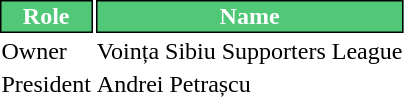<table class="toccolours">
<tr>
<th style="background:#50C878;color:#FFFFFF;border:1px solid #000000">Role</th>
<th style="background:#50C878;color:#FFFFFF;border:1px solid #000000">Name</th>
</tr>
<tr>
<td>Owner</td>
<td> Voința Sibiu Supporters League</td>
</tr>
<tr>
<td>President</td>
<td> Andrei Petrașcu</td>
</tr>
</table>
